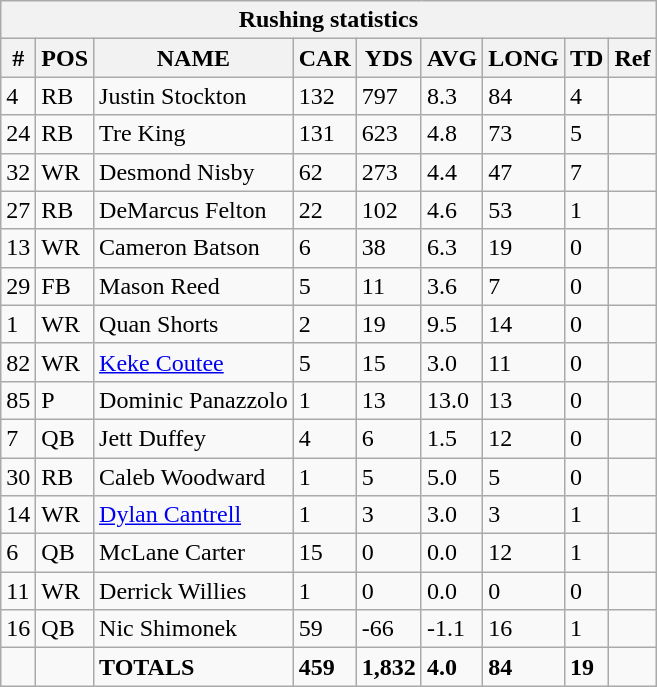<table class="wikitable sortable collapsible collapsed">
<tr>
<th colspan="9">Rushing statistics</th>
</tr>
<tr>
<th>#</th>
<th>POS</th>
<th>NAME</th>
<th>CAR</th>
<th>YDS</th>
<th>AVG</th>
<th>LONG</th>
<th>TD</th>
<th>Ref</th>
</tr>
<tr>
<td>4</td>
<td>RB</td>
<td>Justin Stockton</td>
<td>132</td>
<td>797</td>
<td>8.3</td>
<td>84</td>
<td>4</td>
<td></td>
</tr>
<tr>
<td>24</td>
<td>RB</td>
<td>Tre King</td>
<td>131</td>
<td>623</td>
<td>4.8</td>
<td>73</td>
<td>5</td>
<td></td>
</tr>
<tr>
<td>32</td>
<td>WR</td>
<td>Desmond Nisby</td>
<td>62</td>
<td>273</td>
<td>4.4</td>
<td>47</td>
<td>7</td>
<td></td>
</tr>
<tr>
<td>27</td>
<td>RB</td>
<td>DeMarcus Felton</td>
<td>22</td>
<td>102</td>
<td>4.6</td>
<td>53</td>
<td>1</td>
<td></td>
</tr>
<tr>
<td>13</td>
<td>WR</td>
<td>Cameron Batson</td>
<td>6</td>
<td>38</td>
<td>6.3</td>
<td>19</td>
<td>0</td>
<td></td>
</tr>
<tr>
<td>29</td>
<td>FB</td>
<td>Mason Reed</td>
<td>5</td>
<td>11</td>
<td>3.6</td>
<td>7</td>
<td>0</td>
<td></td>
</tr>
<tr>
<td>1</td>
<td>WR</td>
<td>Quan Shorts</td>
<td>2</td>
<td>19</td>
<td>9.5</td>
<td>14</td>
<td>0</td>
<td></td>
</tr>
<tr>
<td>82</td>
<td>WR</td>
<td><a href='#'>Keke Coutee</a></td>
<td>5</td>
<td>15</td>
<td>3.0</td>
<td>11</td>
<td>0</td>
<td></td>
</tr>
<tr>
<td>85</td>
<td>P</td>
<td>Dominic Panazzolo</td>
<td>1</td>
<td>13</td>
<td>13.0</td>
<td>13</td>
<td>0</td>
<td></td>
</tr>
<tr>
<td>7</td>
<td>QB</td>
<td>Jett Duffey</td>
<td>4</td>
<td>6</td>
<td>1.5</td>
<td>12</td>
<td>0</td>
<td></td>
</tr>
<tr>
<td>30</td>
<td>RB</td>
<td>Caleb Woodward</td>
<td>1</td>
<td>5</td>
<td>5.0</td>
<td>5</td>
<td>0</td>
<td></td>
</tr>
<tr>
<td>14</td>
<td>WR</td>
<td><a href='#'>Dylan Cantrell</a></td>
<td>1</td>
<td>3</td>
<td>3.0</td>
<td>3</td>
<td>1</td>
<td></td>
</tr>
<tr>
<td>6</td>
<td>QB</td>
<td>McLane Carter</td>
<td>15</td>
<td>0</td>
<td>0.0</td>
<td>12</td>
<td>1</td>
<td></td>
</tr>
<tr>
<td>11</td>
<td>WR</td>
<td>Derrick Willies</td>
<td>1</td>
<td>0</td>
<td>0.0</td>
<td>0</td>
<td>0</td>
<td></td>
</tr>
<tr>
<td>16</td>
<td>QB</td>
<td>Nic Shimonek</td>
<td>59</td>
<td>-66</td>
<td>-1.1</td>
<td>16</td>
<td>1</td>
<td></td>
</tr>
<tr>
<td></td>
<td></td>
<td><strong>TOTALS</strong></td>
<td><strong>459</strong></td>
<td><strong>1,832</strong></td>
<td><strong>4.0</strong></td>
<td><strong>84</strong></td>
<td><strong>19</strong></td>
<td></td>
</tr>
</table>
